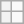<table class=wikitable>
<tr>
<th></th>
<td></td>
</tr>
<tr>
<th></th>
<td></td>
</tr>
</table>
